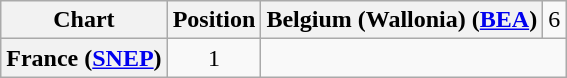<table class="wikitable sortable plainrowheaders" style="text-align:center;">
<tr>
<th scope="col">Chart</th>
<th scope="col">Position</th>
<th scope="row">Belgium (Wallonia) (<a href='#'>BEA</a>)</th>
<td>6</td>
</tr>
<tr>
<th scope="row">France (<a href='#'>SNEP</a>)</th>
<td>1</td>
</tr>
</table>
